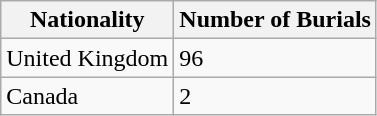<table class="wikitable">
<tr>
<th>Nationality</th>
<th>Number of Burials</th>
</tr>
<tr>
<td>United Kingdom</td>
<td>96</td>
</tr>
<tr>
<td>Canada</td>
<td>2</td>
</tr>
</table>
